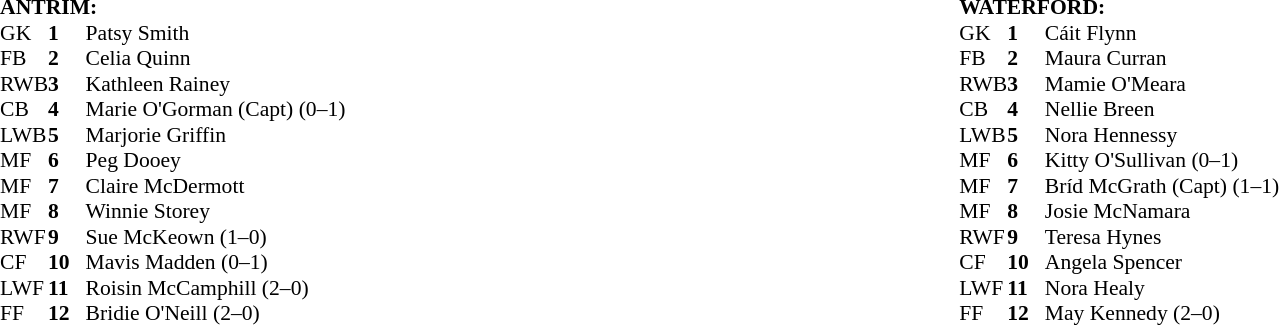<table width="100%">
<tr>
<td valign="top" width="50%"><br><table style="font-size: 90%" cellspacing="0" cellpadding="0" align=center>
<tr>
<td colspan="4"><strong>ANTRIM:</strong></td>
</tr>
<tr>
<th width="25"></th>
<th width="25"></th>
</tr>
<tr>
<td>GK</td>
<td><strong>1</strong></td>
<td>Patsy Smith</td>
</tr>
<tr>
<td>FB</td>
<td><strong>2</strong></td>
<td>Celia Quinn</td>
</tr>
<tr>
<td>RWB</td>
<td><strong>3</strong></td>
<td>Kathleen Rainey</td>
</tr>
<tr>
<td>CB</td>
<td><strong>4</strong></td>
<td>Marie O'Gorman (Capt) (0–1)</td>
</tr>
<tr>
<td>LWB</td>
<td><strong>5</strong></td>
<td>Marjorie Griffin</td>
</tr>
<tr>
<td>MF</td>
<td><strong>6</strong></td>
<td>Peg Dooey</td>
</tr>
<tr>
<td>MF</td>
<td><strong>7</strong></td>
<td>Claire McDermott</td>
</tr>
<tr>
<td>MF</td>
<td><strong>8</strong></td>
<td>Winnie Storey</td>
</tr>
<tr>
<td>RWF</td>
<td><strong>9</strong></td>
<td>Sue McKeown (1–0)</td>
</tr>
<tr>
<td>CF</td>
<td><strong>10</strong></td>
<td>Mavis Madden (0–1)</td>
</tr>
<tr>
<td>LWF</td>
<td><strong>11</strong></td>
<td>Roisin McCamphill (2–0)</td>
</tr>
<tr>
<td>FF</td>
<td><strong>12</strong></td>
<td>Bridie O'Neill (2–0)</td>
</tr>
<tr>
</tr>
</table>
</td>
<td valign="top" width="50%"><br><table style="font-size: 90%" cellspacing="0" cellpadding="0" align=center>
<tr>
<td colspan="4"><strong>WATERFORD:</strong></td>
</tr>
<tr>
<th width="25"></th>
<th width="25"></th>
</tr>
<tr>
<td>GK</td>
<td><strong>1</strong></td>
<td>Cáit Flynn</td>
</tr>
<tr>
<td>FB</td>
<td><strong>2</strong></td>
<td>Maura Curran</td>
</tr>
<tr>
<td>RWB</td>
<td><strong>3</strong></td>
<td>Mamie O'Meara</td>
</tr>
<tr>
<td>CB</td>
<td><strong>4</strong></td>
<td>Nellie Breen</td>
</tr>
<tr>
<td>LWB</td>
<td><strong>5</strong></td>
<td>Nora Hennessy</td>
</tr>
<tr>
<td>MF</td>
<td><strong>6</strong></td>
<td>Kitty O'Sullivan (0–1)</td>
</tr>
<tr>
<td>MF</td>
<td><strong>7</strong></td>
<td>Bríd McGrath (Capt) (1–1)</td>
</tr>
<tr>
<td>MF</td>
<td><strong>8</strong></td>
<td>Josie McNamara</td>
</tr>
<tr>
<td>RWF</td>
<td><strong>9</strong></td>
<td>Teresa Hynes</td>
</tr>
<tr>
<td>CF</td>
<td><strong>10</strong></td>
<td>Angela Spencer</td>
</tr>
<tr>
<td>LWF</td>
<td><strong>11</strong></td>
<td>Nora Healy</td>
</tr>
<tr>
<td>FF</td>
<td><strong>12</strong></td>
<td>May Kennedy (2–0)</td>
</tr>
<tr>
</tr>
</table>
</td>
</tr>
</table>
